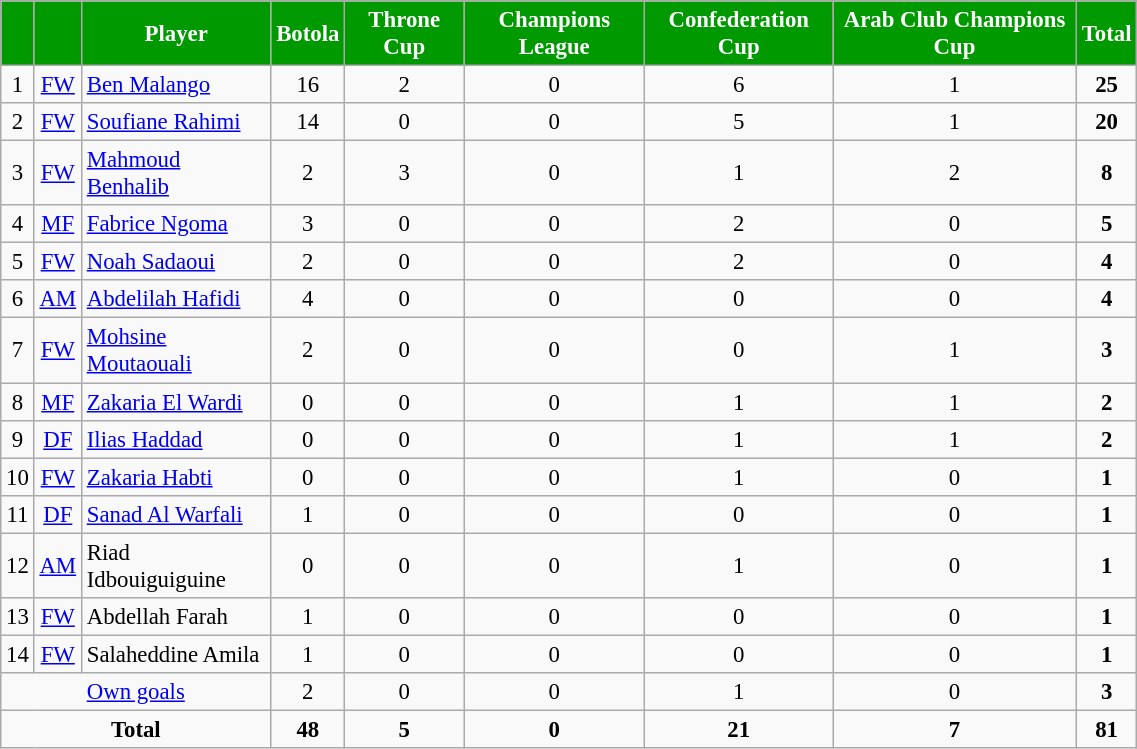<table class="wikitable" style="width:60%; text-align:center; font-size:95%; text-align:centre;">
<tr>
<th style="background:#009900; color:white;"></th>
<th style="background:#009900; color:white;"></th>
<th style="background:#009900; color:white;">Player</th>
<th style="background:#009900; color:white;">Botola</th>
<th style="background:#009900; color:white;">Throne Cup</th>
<th style="background:#009900; color:white;">Champions League</th>
<th style="background:#009900; color:white;">Confederation Cup</th>
<th style="background:#009900; color:white;">Arab Club Champions Cup</th>
<th style="background:#009900; color:white;">Total</th>
</tr>
<tr>
<td rowspan="-">1</td>
<td><a href='#'>FW</a></td>
<td style="text-align:left;"> <a href='#'>Ben Malango</a></td>
<td rowspan="-">16</td>
<td rowspan="-">2</td>
<td rowspan="-">0</td>
<td>6</td>
<td>1</td>
<td><strong>25</strong></td>
</tr>
<tr>
<td rowspan="-">2</td>
<td><a href='#'>FW</a></td>
<td style="text-align:left;"> <a href='#'>Soufiane Rahimi</a></td>
<td rowspan="-">14</td>
<td rowspan="-">0</td>
<td rowspan="-">0</td>
<td rowspan="-">5</td>
<td>1</td>
<td rowspan="-"><strong>20</strong></td>
</tr>
<tr>
<td rowspan="-">3</td>
<td><a href='#'>FW</a></td>
<td style="text-align:left;"> <a href='#'>Mahmoud Benhalib</a></td>
<td rowspan="-">2</td>
<td rowspan="-">3</td>
<td rowspan="-">0</td>
<td rowspan="-">1</td>
<td>2</td>
<td rowspan="-"><strong>8</strong></td>
</tr>
<tr>
<td rowspan="-">4</td>
<td><a href='#'>MF</a></td>
<td style="text-align:left;"> <a href='#'>Fabrice Ngoma</a></td>
<td rowspan="-">3</td>
<td rowspan="-">0</td>
<td rowspan="-">0</td>
<td>2</td>
<td>0</td>
<td><strong>5</strong></td>
</tr>
<tr>
<td rowspan="-">5</td>
<td><a href='#'>FW</a></td>
<td style="text-align:left;"> <a href='#'>Noah Sadaoui</a></td>
<td rowspan="-">2</td>
<td rowspan="-">0</td>
<td rowspan="-">0</td>
<td rowspan="-">2</td>
<td>0</td>
<td><strong>4</strong></td>
</tr>
<tr>
<td rowspan="-">6</td>
<td><a href='#'>AM</a></td>
<td style="text-align:left;"> <a href='#'>Abdelilah Hafidi</a></td>
<td rowspan="-">4</td>
<td rowspan="-">0</td>
<td rowspan="-">0</td>
<td rowspan="-">0</td>
<td>0</td>
<td><strong>4</strong></td>
</tr>
<tr>
<td rowspan="-">7</td>
<td><a href='#'>FW</a></td>
<td style="text-align:left;"> <a href='#'>Mohsine Moutaouali</a></td>
<td rowspan="-">2</td>
<td rowspan="-">0</td>
<td rowspan="-">0</td>
<td rowspan="-">0</td>
<td>1</td>
<td><strong>3</strong></td>
</tr>
<tr>
<td rowspan="-">8</td>
<td><a href='#'>MF</a></td>
<td style="text-align:left;"> <a href='#'>Zakaria El Wardi</a></td>
<td rowspan="-">0</td>
<td rowspan="-">0</td>
<td rowspan="-">0</td>
<td rowspan="-">1</td>
<td>1</td>
<td><strong>2</strong></td>
</tr>
<tr>
<td rowspan="-">9</td>
<td><a href='#'>DF</a></td>
<td style="text-align:left;"> <a href='#'>Ilias Haddad</a></td>
<td>0</td>
<td rowspan="-">0</td>
<td rowspan="-">0</td>
<td rowspan="-">1</td>
<td>1</td>
<td><strong>2</strong></td>
</tr>
<tr>
<td rowspan="-">10</td>
<td><a href='#'>FW</a></td>
<td style="text-align:left;"> <a href='#'>Zakaria Habti</a></td>
<td rowspan="-">0</td>
<td rowspan="-">0</td>
<td rowspan="-">0</td>
<td rowspan="-">1</td>
<td>0</td>
<td><strong>1</strong></td>
</tr>
<tr>
<td rowspan="-">11</td>
<td><a href='#'>DF</a></td>
<td style="text-align:left;"> <a href='#'>Sanad Al Warfali</a></td>
<td rowspan="-">1</td>
<td rowspan="-">0</td>
<td rowspan="-">0</td>
<td rowspan="-">0</td>
<td>0</td>
<td rowspan="-"><strong>1</strong></td>
</tr>
<tr>
<td rowspan="-">12</td>
<td><a href='#'>AM</a></td>
<td style="text-align:left;"> Riad Idbouiguiguine</td>
<td rowspan="-">0</td>
<td rowspan="-">0</td>
<td rowspan="-">0</td>
<td rowspan="-">1</td>
<td>0</td>
<td rowspan="-"><strong>1</strong></td>
</tr>
<tr>
<td rowspan="-">13</td>
<td><a href='#'>FW</a></td>
<td style="text-align:left;"> Abdellah Farah</td>
<td rowspan="-">1</td>
<td rowspan="-">0</td>
<td rowspan="-">0</td>
<td rowspan="-">0</td>
<td>0</td>
<td rowspan="-"><strong>1</strong></td>
</tr>
<tr>
<td rowspan="-">14</td>
<td><a href='#'>FW</a></td>
<td style="text-align:left;"> Salaheddine Amila</td>
<td rowspan="-">1</td>
<td rowspan="-">0</td>
<td rowspan="-">0</td>
<td rowspan="-">0</td>
<td>0</td>
<td rowspan="-"><strong>1</strong></td>
</tr>
<tr>
<td colspan="3"><a href='#'>Own goals</a></td>
<td rowspan="-">2</td>
<td rowspan="-">0</td>
<td rowspan="-">0</td>
<td rowspan="-">1</td>
<td>0</td>
<td><strong>3</strong></td>
</tr>
<tr class="sortbottom">
<td colspan="3"><strong>Total</strong></td>
<td rowspan="-"><strong>48</strong></td>
<td rowspan="-"><strong>5</strong></td>
<td rowspan="-"><strong>0</strong></td>
<td rowspan="-"><strong>21</strong></td>
<td><strong>7</strong></td>
<td><strong>81</strong></td>
</tr>
</table>
